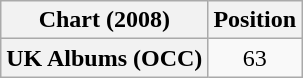<table class="wikitable plainrowheaders" style="text-align:center;">
<tr>
<th>Chart (2008)</th>
<th>Position</th>
</tr>
<tr>
<th scope="row">UK Albums (OCC)</th>
<td>63</td>
</tr>
</table>
